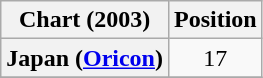<table class="wikitable plainrowheaders sortable" style="text-align:center;">
<tr>
<th scope="col">Chart (2003)</th>
<th scope="col">Position</th>
</tr>
<tr>
<th scope="row">Japan (<a href='#'>Oricon</a>)</th>
<td>17</td>
</tr>
<tr>
</tr>
</table>
